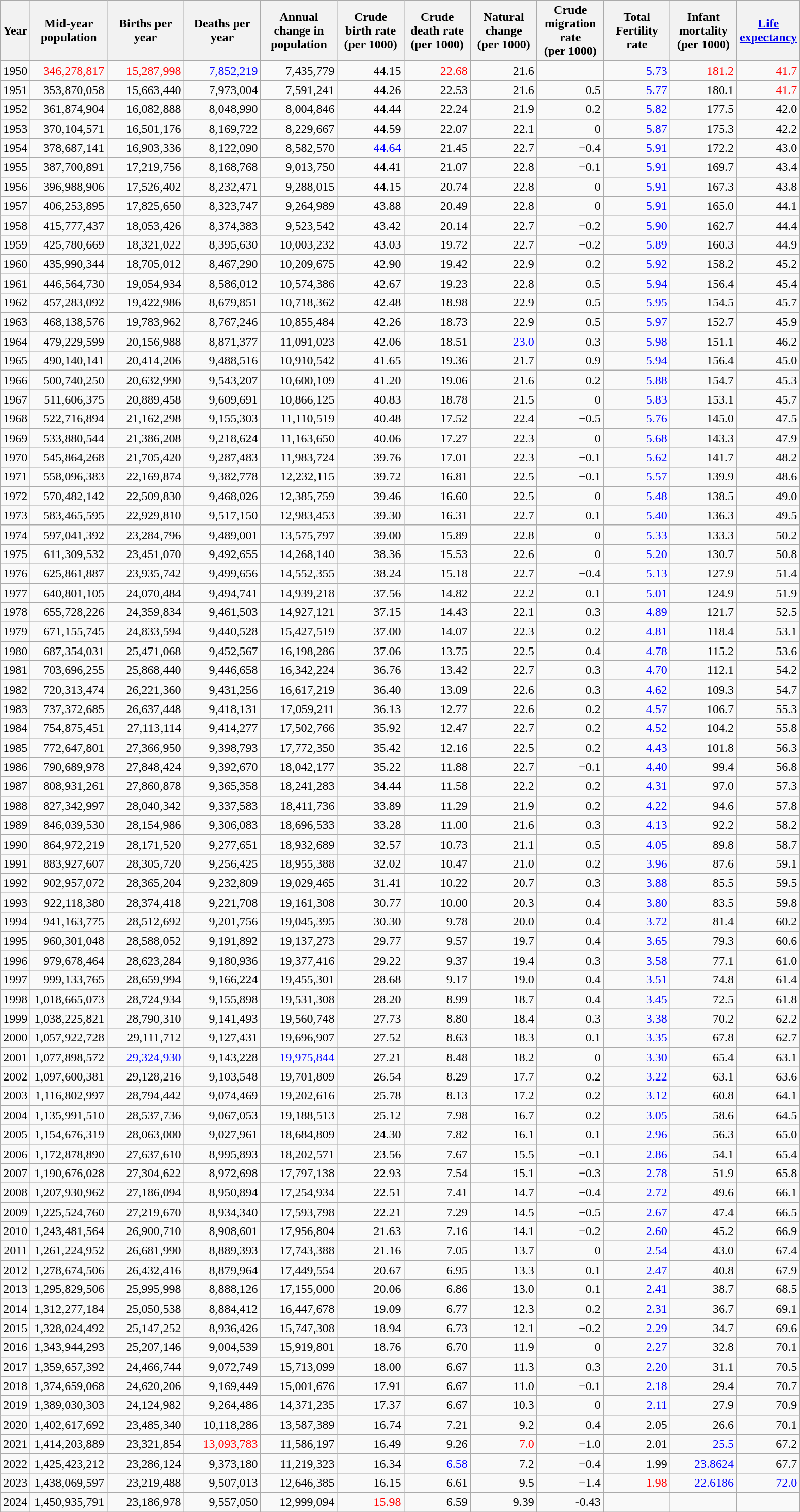<table class="wikitable sortable" style="text-align:right">
<tr>
<th scope="col" style="text-align: left;">Year</th>
<th scope="col" style="text-align: center; width: 70pt;" data-sort-type="number">Mid-year population</th>
<th scope="col" style="text-align: center; width: 70pt;" data-sort-type="number">Births per year</th>
<th scope="col" style="text-align: center; width: 70pt;" data-sort-type="number">Deaths per year</th>
<th scope="col" style="text-align: center; width: 70pt;" data-sort-type="number">Annual change in population</th>
<th scope="col" style="text-align: center; width: 60pt;" data-sort-type="number">Crude birth rate<br>(per 1000)</th>
<th scope="col" style="text-align: center; width: 60pt;" data-sort-type="number">Crude death rate<br>(per 1000)</th>
<th scope="col" style="text-align: center; width: 60pt;" data-sort-type="number">Natural change<br>(per 1000)</th>
<th scope="col" style="text-align: center; width: 60pt;" data-sort-type="number">Crude migration rate<br>(per 1000)</th>
<th scope="col" style="text-align: center; width: 60pt;" data-sort-type="number">Total Fertility rate</th>
<th scope="col" style="text-align: center; width: 60pt;" data-sort-type="number">Infant mortality (per 1000)</th>
<th scope="col" style="text-align: center; width: 35pt;" data-sort-type="number"><a href='#'>Life expectancy</a></th>
</tr>
<tr>
<td>1950</td>
<td style="color:red">346,278,817</td>
<td style="color:red">15,287,998</td>
<td style="color:blue">7,852,219</td>
<td>7,435,779</td>
<td>44.15</td>
<td style="color:red">22.68</td>
<td>21.6</td>
<td></td>
<td style="text-align:right; color:blue;">5.73</td>
<td style="color:red">181.2</td>
<td style="color:red">41.7</td>
</tr>
<tr>
<td>1951</td>
<td>353,870,058</td>
<td>15,663,440</td>
<td>7,973,004</td>
<td>7,591,241</td>
<td>44.26</td>
<td>22.53</td>
<td>21.6</td>
<td>0.5</td>
<td style="text-align:right; color:blue;">5.77</td>
<td>180.1</td>
<td style="color:red">41.7</td>
</tr>
<tr>
<td>1952</td>
<td>361,874,904</td>
<td>16,082,888</td>
<td>8,048,990</td>
<td>8,004,846</td>
<td>44.44</td>
<td>22.24</td>
<td>21.9</td>
<td>0.2</td>
<td style="text-align:right; color:blue;">5.82</td>
<td>177.5</td>
<td>42.0</td>
</tr>
<tr>
<td>1953</td>
<td>370,104,571</td>
<td>16,501,176</td>
<td>8,169,722</td>
<td>8,229,667</td>
<td>44.59</td>
<td>22.07</td>
<td>22.1</td>
<td>0</td>
<td style="text-align:right; color:blue;">5.87</td>
<td>175.3</td>
<td>42.2</td>
</tr>
<tr>
<td>1954</td>
<td>378,687,141</td>
<td>16,903,336</td>
<td>8,122,090</td>
<td>8,582,570</td>
<td style="text-align:right; color:blue;">44.64</td>
<td>21.45</td>
<td>22.7</td>
<td>−0.4</td>
<td style="text-align:right; color:blue;">5.91</td>
<td>172.2</td>
<td>43.0</td>
</tr>
<tr>
<td>1955</td>
<td>387,700,891</td>
<td>17,219,756</td>
<td>8,168,768</td>
<td>9,013,750</td>
<td>44.41</td>
<td>21.07</td>
<td>22.8</td>
<td>−0.1</td>
<td style="text-align:right; color:blue;">5.91</td>
<td>169.7</td>
<td>43.4</td>
</tr>
<tr>
<td>1956</td>
<td>396,988,906</td>
<td>17,526,402</td>
<td>8,232,471</td>
<td>9,288,015</td>
<td>44.15</td>
<td>20.74</td>
<td>22.8</td>
<td>0</td>
<td style="text-align:right; color:blue;">5.91</td>
<td>167.3</td>
<td>43.8</td>
</tr>
<tr>
<td>1957</td>
<td>406,253,895</td>
<td>17,825,650</td>
<td>8,323,747</td>
<td>9,264,989</td>
<td>43.88</td>
<td>20.49</td>
<td>22.8</td>
<td>0</td>
<td style="text-align:right; color:blue;">5.91</td>
<td>165.0</td>
<td>44.1</td>
</tr>
<tr>
<td>1958</td>
<td>415,777,437</td>
<td>18,053,426</td>
<td>8,374,383</td>
<td>9,523,542</td>
<td>43.42</td>
<td>20.14</td>
<td>22.7</td>
<td>−0.2</td>
<td style="text-align:right; color:blue;">5.90</td>
<td>162.7</td>
<td>44.4</td>
</tr>
<tr>
<td>1959</td>
<td>425,780,669</td>
<td>18,321,022</td>
<td>8,395,630</td>
<td>10,003,232</td>
<td>43.03</td>
<td>19.72</td>
<td>22.7</td>
<td>−0.2</td>
<td style="text-align:right; color:blue;">5.89</td>
<td>160.3</td>
<td>44.9</td>
</tr>
<tr>
<td>1960</td>
<td>435,990,344</td>
<td>18,705,012</td>
<td>8,467,290</td>
<td>10,209,675</td>
<td>42.90</td>
<td>19.42</td>
<td>22.9</td>
<td>0.2</td>
<td style="text-align:right; color:blue;">5.92</td>
<td>158.2</td>
<td>45.2</td>
</tr>
<tr>
<td>1961</td>
<td>446,564,730</td>
<td>19,054,934</td>
<td>8,586,012</td>
<td>10,574,386</td>
<td>42.67</td>
<td>19.23</td>
<td>22.8</td>
<td>0.5</td>
<td style="text-align:right; color:blue;">5.94</td>
<td>156.4</td>
<td>45.4</td>
</tr>
<tr>
<td>1962</td>
<td>457,283,092</td>
<td>19,422,986</td>
<td>8,679,851</td>
<td>10,718,362</td>
<td>42.48</td>
<td>18.98</td>
<td>22.9</td>
<td>0.5</td>
<td style="text-align:right; color:blue;">5.95</td>
<td>154.5</td>
<td>45.7</td>
</tr>
<tr>
<td>1963</td>
<td>468,138,576</td>
<td>19,783,962</td>
<td>8,767,246</td>
<td>10,855,484</td>
<td>42.26</td>
<td>18.73</td>
<td>22.9</td>
<td>0.5</td>
<td style="text-align:right; color:blue;">5.97</td>
<td>152.7</td>
<td>45.9</td>
</tr>
<tr>
<td>1964</td>
<td>479,229,599</td>
<td>20,156,988</td>
<td>8,871,377</td>
<td>11,091,023</td>
<td>42.06</td>
<td>18.51</td>
<td style="color:blue">23.0</td>
<td>0.3</td>
<td style="color:blue">5.98</td>
<td>151.1</td>
<td>46.2</td>
</tr>
<tr>
<td>1965</td>
<td>490,140,141</td>
<td>20,414,206</td>
<td>9,488,516</td>
<td>10,910,542</td>
<td>41.65</td>
<td>19.36</td>
<td>21.7</td>
<td>0.9</td>
<td style="text-align:right; color:blue;">5.94</td>
<td>156.4</td>
<td>45.0</td>
</tr>
<tr>
<td>1966</td>
<td>500,740,250</td>
<td>20,632,990</td>
<td>9,543,207</td>
<td>10,600,109</td>
<td>41.20</td>
<td>19.06</td>
<td>21.6</td>
<td>0.2</td>
<td style="text-align:right; color:blue;">5.88</td>
<td>154.7</td>
<td>45.3</td>
</tr>
<tr>
<td>1967</td>
<td>511,606,375</td>
<td>20,889,458</td>
<td>9,609,691</td>
<td>10,866,125</td>
<td>40.83</td>
<td>18.78</td>
<td>21.5</td>
<td>0</td>
<td style="text-align:right; color:blue;">5.83</td>
<td>153.1</td>
<td>45.7</td>
</tr>
<tr>
<td>1968</td>
<td>522,716,894</td>
<td>21,162,298</td>
<td>9,155,303</td>
<td>11,110,519</td>
<td>40.48</td>
<td>17.52</td>
<td>22.4</td>
<td>−0.5</td>
<td style="text-align:right; color:blue;">5.76</td>
<td>145.0</td>
<td>47.5</td>
</tr>
<tr>
<td>1969</td>
<td>533,880,544</td>
<td>21,386,208</td>
<td>9,218,624</td>
<td>11,163,650</td>
<td>40.06</td>
<td>17.27</td>
<td>22.3</td>
<td>0</td>
<td style="text-align:right; color:blue;">5.68</td>
<td>143.3</td>
<td>47.9</td>
</tr>
<tr>
<td>1970</td>
<td>545,864,268</td>
<td>21,705,420</td>
<td>9,287,483</td>
<td>11,983,724</td>
<td>39.76</td>
<td>17.01</td>
<td>22.3</td>
<td>−0.1</td>
<td style="text-align:right; color:blue;">5.62</td>
<td>141.7</td>
<td>48.2</td>
</tr>
<tr>
<td>1971</td>
<td>558,096,383</td>
<td>22,169,874</td>
<td>9,382,778</td>
<td>12,232,115</td>
<td>39.72</td>
<td>16.81</td>
<td>22.5</td>
<td>−0.1</td>
<td style="text-align:right; color:blue;">5.57</td>
<td>139.9</td>
<td>48.6</td>
</tr>
<tr>
<td>1972</td>
<td>570,482,142</td>
<td>22,509,830</td>
<td>9,468,026</td>
<td>12,385,759</td>
<td>39.46</td>
<td>16.60</td>
<td>22.5</td>
<td>0</td>
<td style="text-align:right; color:blue;">5.48</td>
<td>138.5</td>
<td>49.0</td>
</tr>
<tr>
<td>1973</td>
<td>583,465,595</td>
<td>22,929,810</td>
<td>9,517,150</td>
<td>12,983,453</td>
<td>39.30</td>
<td>16.31</td>
<td>22.7</td>
<td>0.1</td>
<td style="text-align:right; color:blue;">5.40</td>
<td>136.3</td>
<td>49.5</td>
</tr>
<tr>
<td>1974</td>
<td>597,041,392</td>
<td>23,284,796</td>
<td>9,489,001</td>
<td>13,575,797</td>
<td>39.00</td>
<td>15.89</td>
<td>22.8</td>
<td>0</td>
<td style="text-align:right; color:blue;">5.33</td>
<td>133.3</td>
<td>50.2</td>
</tr>
<tr>
<td>1975</td>
<td>611,309,532</td>
<td>23,451,070</td>
<td>9,492,655</td>
<td>14,268,140</td>
<td>38.36</td>
<td>15.53</td>
<td>22.6</td>
<td>0</td>
<td style="text-align:right; color:blue;">5.20</td>
<td>130.7</td>
<td>50.8</td>
</tr>
<tr>
<td>1976</td>
<td>625,861,887</td>
<td>23,935,742</td>
<td>9,499,656</td>
<td>14,552,355</td>
<td>38.24</td>
<td>15.18</td>
<td>22.7</td>
<td>−0.4</td>
<td style="text-align:right; color:blue;">5.13</td>
<td>127.9</td>
<td>51.4</td>
</tr>
<tr>
<td>1977</td>
<td>640,801,105</td>
<td>24,070,484</td>
<td>9,494,741</td>
<td>14,939,218</td>
<td>37.56</td>
<td>14.82</td>
<td>22.2</td>
<td>0.1</td>
<td style="text-align:right; color:blue;">5.01</td>
<td>124.9</td>
<td>51.9</td>
</tr>
<tr>
<td>1978</td>
<td>655,728,226</td>
<td>24,359,834</td>
<td>9,461,503</td>
<td>14,927,121</td>
<td>37.15</td>
<td>14.43</td>
<td>22.1</td>
<td>0.3</td>
<td style="text-align:right; color:blue;">4.89</td>
<td>121.7</td>
<td>52.5</td>
</tr>
<tr>
<td>1979</td>
<td>671,155,745</td>
<td>24,833,594</td>
<td>9,440,528</td>
<td>15,427,519</td>
<td>37.00</td>
<td>14.07</td>
<td>22.3</td>
<td>0.2</td>
<td style="text-align:right; color:blue;">4.81</td>
<td>118.4</td>
<td>53.1</td>
</tr>
<tr>
<td>1980</td>
<td>687,354,031</td>
<td>25,471,068</td>
<td>9,452,567</td>
<td>16,198,286</td>
<td>37.06</td>
<td>13.75</td>
<td>22.5</td>
<td>0.4</td>
<td style="text-align:right; color:blue;">4.78</td>
<td>115.2</td>
<td>53.6</td>
</tr>
<tr>
<td>1981</td>
<td>703,696,255</td>
<td>25,868,440</td>
<td>9,446,658</td>
<td>16,342,224</td>
<td>36.76</td>
<td>13.42</td>
<td>22.7</td>
<td>0.3</td>
<td style="text-align:right; color:blue;">4.70</td>
<td>112.1</td>
<td>54.2</td>
</tr>
<tr>
<td>1982</td>
<td>720,313,474</td>
<td>26,221,360</td>
<td>9,431,256</td>
<td>16,617,219</td>
<td>36.40</td>
<td>13.09</td>
<td>22.6</td>
<td>0.3</td>
<td style="text-align:right; color:blue;">4.62</td>
<td>109.3</td>
<td>54.7</td>
</tr>
<tr>
<td>1983</td>
<td>737,372,685</td>
<td>26,637,448</td>
<td>9,418,131</td>
<td>17,059,211</td>
<td>36.13</td>
<td>12.77</td>
<td>22.6</td>
<td>0.2</td>
<td style="text-align:right; color:blue;">4.57</td>
<td>106.7</td>
<td>55.3</td>
</tr>
<tr>
<td>1984</td>
<td>754,875,451</td>
<td>27,113,114</td>
<td>9,414,277</td>
<td>17,502,766</td>
<td>35.92</td>
<td>12.47</td>
<td>22.7</td>
<td>0.2</td>
<td style="text-align:right; color:blue;">4.52</td>
<td>104.2</td>
<td>55.8</td>
</tr>
<tr>
<td>1985</td>
<td>772,647,801</td>
<td>27,366,950</td>
<td>9,398,793</td>
<td>17,772,350</td>
<td>35.42</td>
<td>12.16</td>
<td>22.5</td>
<td>0.2</td>
<td style="text-align:right; color:blue;">4.43</td>
<td>101.8</td>
<td>56.3</td>
</tr>
<tr>
<td>1986</td>
<td>790,689,978</td>
<td>27,848,424</td>
<td>9,392,670</td>
<td>18,042,177</td>
<td>35.22</td>
<td>11.88</td>
<td>22.7</td>
<td>−0.1</td>
<td style="text-align:right; color:blue;">4.40</td>
<td>99.4</td>
<td>56.8</td>
</tr>
<tr>
<td>1987</td>
<td>808,931,261</td>
<td>27,860,878</td>
<td>9,365,358</td>
<td>18,241,283</td>
<td>34.44</td>
<td>11.58</td>
<td>22.2</td>
<td>0.2</td>
<td style="text-align:right; color:blue;">4.31</td>
<td>97.0</td>
<td>57.3</td>
</tr>
<tr>
<td>1988</td>
<td>827,342,997</td>
<td>28,040,342</td>
<td>9,337,583</td>
<td>18,411,736</td>
<td>33.89</td>
<td>11.29</td>
<td>21.9</td>
<td>0.2</td>
<td style="text-align:right; color:blue;">4.22</td>
<td>94.6</td>
<td>57.8</td>
</tr>
<tr>
<td>1989</td>
<td>846,039,530</td>
<td>28,154,986</td>
<td>9,306,083</td>
<td>18,696,533</td>
<td>33.28</td>
<td>11.00</td>
<td>21.6</td>
<td>0.3</td>
<td style="text-align:right; color:blue;">4.13</td>
<td>92.2</td>
<td>58.2</td>
</tr>
<tr>
<td>1990</td>
<td>864,972,219</td>
<td>28,171,520</td>
<td>9,277,651</td>
<td>18,932,689</td>
<td>32.57</td>
<td>10.73</td>
<td>21.1</td>
<td>0.5</td>
<td style="text-align:right; color:blue;">4.05</td>
<td>89.8</td>
<td>58.7</td>
</tr>
<tr>
<td>1991</td>
<td>883,927,607</td>
<td>28,305,720</td>
<td>9,256,425</td>
<td>18,955,388</td>
<td>32.02</td>
<td>10.47</td>
<td>21.0</td>
<td>0.2</td>
<td style="text-align:right; color:blue;">3.96</td>
<td>87.6</td>
<td>59.1</td>
</tr>
<tr>
<td>1992</td>
<td>902,957,072</td>
<td>28,365,204</td>
<td>9,232,809</td>
<td>19,029,465</td>
<td>31.41</td>
<td>10.22</td>
<td>20.7</td>
<td>0.3</td>
<td style="text-align:right; color:blue;">3.88</td>
<td>85.5</td>
<td>59.5</td>
</tr>
<tr>
<td>1993</td>
<td>922,118,380</td>
<td>28,374,418</td>
<td>9,221,708</td>
<td>19,161,308</td>
<td>30.77</td>
<td>10.00</td>
<td>20.3</td>
<td>0.4</td>
<td style="text-align:right; color:blue;">3.80</td>
<td>83.5</td>
<td>59.8</td>
</tr>
<tr>
<td>1994</td>
<td>941,163,775</td>
<td>28,512,692</td>
<td>9,201,756</td>
<td>19,045,395</td>
<td>30.30</td>
<td>9.78</td>
<td>20.0</td>
<td>0.4</td>
<td style="text-align:right; color:blue;">3.72</td>
<td>81.4</td>
<td>60.2</td>
</tr>
<tr>
<td>1995</td>
<td>960,301,048</td>
<td>28,588,052</td>
<td>9,191,892</td>
<td>19,137,273</td>
<td>29.77</td>
<td>9.57</td>
<td>19.7</td>
<td>0.4</td>
<td style="text-align:right; color:blue;">3.65</td>
<td>79.3</td>
<td>60.6</td>
</tr>
<tr>
<td>1996</td>
<td>979,678,464</td>
<td>28,623,284</td>
<td>9,180,936</td>
<td>19,377,416</td>
<td>29.22</td>
<td>9.37</td>
<td>19.4</td>
<td>0.3</td>
<td style="text-align:right; color:blue;">3.58</td>
<td>77.1</td>
<td>61.0</td>
</tr>
<tr>
<td>1997</td>
<td>999,133,765</td>
<td>28,659,994</td>
<td>9,166,224</td>
<td>19,455,301</td>
<td>28.68</td>
<td>9.17</td>
<td>19.0</td>
<td>0.4</td>
<td style="text-align:right; color:blue;">3.51</td>
<td>74.8</td>
<td>61.4</td>
</tr>
<tr>
<td>1998</td>
<td>1,018,665,073</td>
<td>28,724,934</td>
<td>9,155,898</td>
<td>19,531,308</td>
<td>28.20</td>
<td>8.99</td>
<td>18.7</td>
<td>0.4</td>
<td style="text-align:right; color:blue;">3.45</td>
<td>72.5</td>
<td>61.8</td>
</tr>
<tr>
<td>1999</td>
<td>1,038,225,821</td>
<td>28,790,310</td>
<td>9,141,493</td>
<td>19,560,748</td>
<td>27.73</td>
<td>8.80</td>
<td>18.4</td>
<td>0.3</td>
<td style="text-align:right; color:blue;">3.38</td>
<td>70.2</td>
<td>62.2</td>
</tr>
<tr>
<td>2000</td>
<td>1,057,922,728</td>
<td>29,111,712</td>
<td>9,127,431</td>
<td>19,696,907</td>
<td>27.52</td>
<td>8.63</td>
<td>18.3</td>
<td>0.1</td>
<td style="text-align:right; color:blue;">3.35</td>
<td>67.8</td>
<td>62.7</td>
</tr>
<tr>
<td>2001</td>
<td>1,077,898,572</td>
<td style="text-align:right; color:blue;">29,324,930</td>
<td>9,143,228</td>
<td style="text-align:right; color:blue;">19,975,844</td>
<td>27.21</td>
<td>8.48</td>
<td>18.2</td>
<td>0</td>
<td style="text-align:right; color:blue;">3.30</td>
<td>65.4</td>
<td>63.1</td>
</tr>
<tr>
<td>2002</td>
<td>1,097,600,381</td>
<td>29,128,216</td>
<td>9,103,548</td>
<td>19,701,809</td>
<td>26.54</td>
<td>8.29</td>
<td>17.7</td>
<td>0.2</td>
<td style="text-align:right; color:blue;">3.22</td>
<td>63.1</td>
<td>63.6</td>
</tr>
<tr>
<td>2003</td>
<td>1,116,802,997</td>
<td>28,794,442</td>
<td>9,074,469</td>
<td>19,202,616</td>
<td>25.78</td>
<td>8.13</td>
<td>17.2</td>
<td>0.2</td>
<td style="text-align:right; color:blue;">3.12</td>
<td>60.8</td>
<td>64.1</td>
</tr>
<tr>
<td>2004</td>
<td>1,135,991,510</td>
<td>28,537,736</td>
<td>9,067,053</td>
<td>19,188,513</td>
<td>25.12</td>
<td>7.98</td>
<td>16.7</td>
<td>0.2</td>
<td style="text-align:right; color:blue;">3.05</td>
<td>58.6</td>
<td>64.5</td>
</tr>
<tr>
<td>2005</td>
<td>1,154,676,319</td>
<td>28,063,000</td>
<td>9,027,961</td>
<td>18,684,809</td>
<td>24.30</td>
<td>7.82</td>
<td>16.1</td>
<td>0.1</td>
<td style="text-align:right; color:blue;">2.96</td>
<td>56.3</td>
<td>65.0</td>
</tr>
<tr>
<td>2006</td>
<td>1,172,878,890</td>
<td>27,637,610</td>
<td>8,995,893</td>
<td>18,202,571</td>
<td>23.56</td>
<td>7.67</td>
<td>15.5</td>
<td>−0.1</td>
<td style="text-align:right; color:blue;">2.86</td>
<td>54.1</td>
<td>65.4</td>
</tr>
<tr>
<td>2007</td>
<td>1,190,676,028</td>
<td>27,304,622</td>
<td>8,972,698</td>
<td>17,797,138</td>
<td>22.93</td>
<td>7.54</td>
<td>15.1</td>
<td>−0.3</td>
<td style="text-align:right; color:blue;">2.78</td>
<td>51.9</td>
<td>65.8</td>
</tr>
<tr>
<td>2008</td>
<td>1,207,930,962</td>
<td>27,186,094</td>
<td>8,950,894</td>
<td>17,254,934</td>
<td>22.51</td>
<td>7.41</td>
<td>14.7</td>
<td>−0.4</td>
<td style="text-align:right; color:blue;">2.72</td>
<td>49.6</td>
<td>66.1</td>
</tr>
<tr>
<td>2009</td>
<td>1,225,524,760</td>
<td>27,219,670</td>
<td>8,934,340</td>
<td>17,593,798</td>
<td>22.21</td>
<td>7.29</td>
<td>14.5</td>
<td>−0.5</td>
<td style="text-align:right; color:blue;">2.67</td>
<td>47.4</td>
<td>66.5</td>
</tr>
<tr>
<td>2010</td>
<td>1,243,481,564</td>
<td>26,900,710</td>
<td>8,908,601</td>
<td>17,956,804</td>
<td>21.63</td>
<td>7.16</td>
<td>14.1</td>
<td>−0.2</td>
<td style="text-align:right; color:blue;">2.60</td>
<td>45.2</td>
<td>66.9</td>
</tr>
<tr>
<td>2011</td>
<td>1,261,224,952</td>
<td>26,681,990</td>
<td>8,889,393</td>
<td>17,743,388</td>
<td>21.16</td>
<td>7.05</td>
<td>13.7</td>
<td>0</td>
<td style="text-align:right; color:blue;">2.54</td>
<td>43.0</td>
<td>67.4</td>
</tr>
<tr>
<td>2012</td>
<td>1,278,674,506</td>
<td>26,432,416</td>
<td>8,879,964</td>
<td>17,449,554</td>
<td>20.67</td>
<td>6.95</td>
<td>13.3</td>
<td>0.1</td>
<td style="text-align:right; color:blue;">2.47</td>
<td>40.8</td>
<td>67.9</td>
</tr>
<tr>
<td>2013</td>
<td>1,295,829,506</td>
<td>25,995,998</td>
<td>8,888,126</td>
<td>17,155,000</td>
<td>20.06</td>
<td>6.86</td>
<td>13.0</td>
<td>0.1</td>
<td style="text-align:right; color:blue;">2.41</td>
<td>38.7</td>
<td>68.5</td>
</tr>
<tr>
<td>2014</td>
<td>1,312,277,184</td>
<td>25,050,538</td>
<td>8,884,412</td>
<td>16,447,678</td>
<td>19.09</td>
<td>6.77</td>
<td>12.3</td>
<td>0.2</td>
<td style="text-align:right; color:blue;">2.31</td>
<td>36.7</td>
<td>69.1</td>
</tr>
<tr>
<td>2015</td>
<td>1,328,024,492</td>
<td>25,147,252</td>
<td>8,936,426</td>
<td>15,747,308</td>
<td>18.94</td>
<td>6.73</td>
<td>12.1</td>
<td>−0.2</td>
<td style="text-align:right; color:blue;">2.29</td>
<td>34.7</td>
<td>69.6</td>
</tr>
<tr>
<td>2016</td>
<td>1,343,944,293</td>
<td>25,207,146</td>
<td>9,004,539</td>
<td>15,919,801</td>
<td>18.76</td>
<td>6.70</td>
<td>11.9</td>
<td>0</td>
<td style="text-align:right; color:blue;">2.27</td>
<td>32.8</td>
<td>70.1</td>
</tr>
<tr>
<td>2017</td>
<td>1,359,657,392</td>
<td>24,466,744</td>
<td>9,072,749</td>
<td>15,713,099</td>
<td>18.00</td>
<td>6.67</td>
<td>11.3</td>
<td>0.3</td>
<td style="text-align:right; color:blue;">2.20</td>
<td>31.1</td>
<td>70.5</td>
</tr>
<tr>
<td>2018</td>
<td>1,374,659,068</td>
<td>24,620,206</td>
<td>9,169,449</td>
<td>15,001,676</td>
<td>17.91</td>
<td>6.67</td>
<td>11.0</td>
<td>−0.1</td>
<td style="text-align:right; color:blue;">2.18</td>
<td>29.4</td>
<td>70.7</td>
</tr>
<tr>
<td>2019</td>
<td>1,389,030,303</td>
<td>24,124,982</td>
<td>9,264,486</td>
<td>14,371,235</td>
<td>17.37</td>
<td>6.67</td>
<td>10.3</td>
<td>0</td>
<td style="text-align:right; color:blue;">2.11</td>
<td>27.9</td>
<td>70.9</td>
</tr>
<tr>
<td>2020</td>
<td>1,402,617,692</td>
<td>23,485,340</td>
<td>10,118,286</td>
<td>13,587,389</td>
<td>16.74</td>
<td>7.21</td>
<td>9.2</td>
<td>0.4</td>
<td>2.05</td>
<td>26.6</td>
<td>70.1</td>
</tr>
<tr>
<td>2021</td>
<td>1,414,203,889</td>
<td>23,321,854</td>
<td style="color:red">13,093,783</td>
<td>11,586,197</td>
<td>16.49</td>
<td>9.26</td>
<td style="color:red">7.0</td>
<td>−1.0</td>
<td>2.01</td>
<td style=" color:blue">25.5</td>
<td>67.2</td>
</tr>
<tr>
<td>2022</td>
<td>1,425,423,212</td>
<td>23,286,124</td>
<td>9,373,180</td>
<td>11,219,323</td>
<td>16.34</td>
<td style="color:blue">6.58</td>
<td>7.2</td>
<td>−0.4</td>
<td>1.99</td>
<td style=" color:blue">23.8624</td>
<td>67.7</td>
</tr>
<tr>
<td>2023</td>
<td>1,438,069,597</td>
<td>23,219,488</td>
<td>9,507,013</td>
<td>12,646,385</td>
<td>16.15</td>
<td>6.61</td>
<td>9.5</td>
<td>−1.4</td>
<td style="color:red">1.98</td>
<td style=" color:blue">22.6186</td>
<td style=" color:blue">72.0</td>
</tr>
<tr>
<td>2024</td>
<td>1,450,935,791</td>
<td>23,186,978</td>
<td>9,557,050</td>
<td>12,999,094</td>
<td style="color: red">15.98</td>
<td>6.59</td>
<td>9.39</td>
<td>-0.43</td>
<td></td>
<td></td>
<td style=" color:blue"></td>
</tr>
</table>
